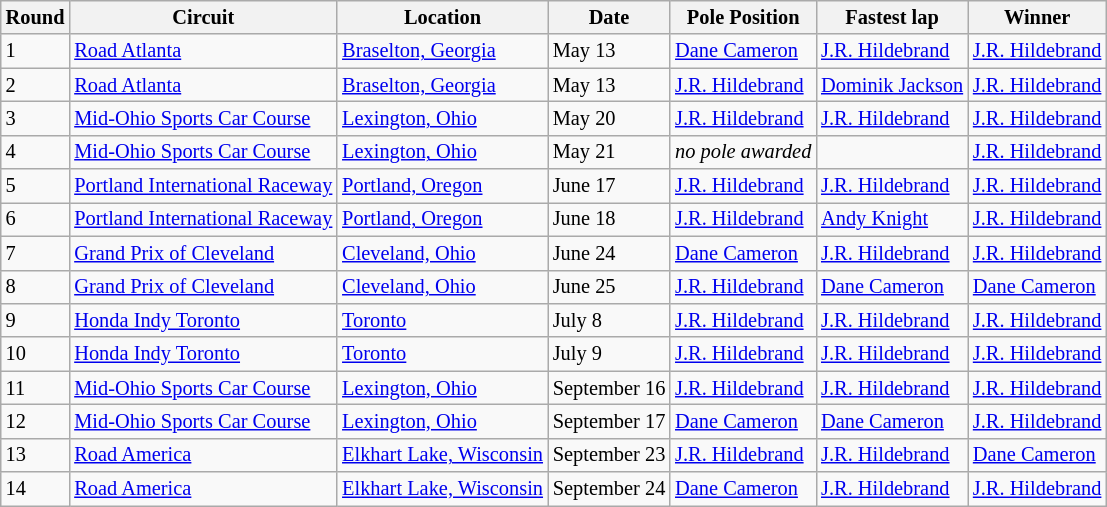<table class="wikitable" style="font-size: 85%;">
<tr>
<th>Round</th>
<th>Circuit</th>
<th>Location</th>
<th>Date</th>
<th>Pole Position</th>
<th>Fastest lap</th>
<th>Winner</th>
</tr>
<tr>
<td>1</td>
<td><a href='#'>Road Atlanta</a></td>
<td> <a href='#'>Braselton, Georgia</a></td>
<td>May 13</td>
<td> <a href='#'>Dane Cameron</a></td>
<td> <a href='#'>J.R. Hildebrand</a></td>
<td> <a href='#'>J.R. Hildebrand</a></td>
</tr>
<tr>
<td>2</td>
<td><a href='#'>Road Atlanta</a></td>
<td> <a href='#'>Braselton, Georgia</a></td>
<td>May 13</td>
<td> <a href='#'>J.R. Hildebrand</a></td>
<td> <a href='#'>Dominik Jackson</a></td>
<td> <a href='#'>J.R. Hildebrand</a></td>
</tr>
<tr>
<td>3</td>
<td><a href='#'>Mid-Ohio Sports Car Course</a></td>
<td> <a href='#'>Lexington, Ohio</a></td>
<td>May 20</td>
<td> <a href='#'>J.R. Hildebrand</a></td>
<td> <a href='#'>J.R. Hildebrand</a></td>
<td> <a href='#'>J.R. Hildebrand</a></td>
</tr>
<tr>
<td>4</td>
<td><a href='#'>Mid-Ohio Sports Car Course</a></td>
<td> <a href='#'>Lexington, Ohio</a></td>
<td>May 21</td>
<td><em>no pole awarded</em></td>
<td></td>
<td> <a href='#'>J.R. Hildebrand</a></td>
</tr>
<tr>
<td>5</td>
<td><a href='#'>Portland International Raceway</a></td>
<td> <a href='#'>Portland, Oregon</a></td>
<td>June 17</td>
<td> <a href='#'>J.R. Hildebrand</a></td>
<td> <a href='#'>J.R. Hildebrand</a></td>
<td> <a href='#'>J.R. Hildebrand</a></td>
</tr>
<tr>
<td>6</td>
<td><a href='#'>Portland International Raceway</a></td>
<td> <a href='#'>Portland, Oregon</a></td>
<td>June 18</td>
<td> <a href='#'>J.R. Hildebrand</a></td>
<td> <a href='#'>Andy Knight</a></td>
<td> <a href='#'>J.R. Hildebrand</a></td>
</tr>
<tr>
<td>7</td>
<td><a href='#'>Grand Prix of Cleveland</a></td>
<td> <a href='#'>Cleveland, Ohio</a></td>
<td>June 24</td>
<td> <a href='#'>Dane Cameron</a></td>
<td> <a href='#'>J.R. Hildebrand</a></td>
<td> <a href='#'>J.R. Hildebrand</a></td>
</tr>
<tr>
<td>8</td>
<td><a href='#'>Grand Prix of Cleveland</a></td>
<td> <a href='#'>Cleveland, Ohio</a></td>
<td>June 25</td>
<td> <a href='#'>J.R. Hildebrand</a></td>
<td> <a href='#'>Dane Cameron</a></td>
<td> <a href='#'>Dane Cameron</a></td>
</tr>
<tr>
<td>9</td>
<td><a href='#'>Honda Indy Toronto</a></td>
<td> <a href='#'>Toronto</a></td>
<td>July 8</td>
<td> <a href='#'>J.R. Hildebrand</a></td>
<td> <a href='#'>J.R. Hildebrand</a></td>
<td> <a href='#'>J.R. Hildebrand</a></td>
</tr>
<tr>
<td>10</td>
<td><a href='#'>Honda Indy Toronto</a></td>
<td> <a href='#'>Toronto</a></td>
<td>July 9</td>
<td> <a href='#'>J.R. Hildebrand</a></td>
<td> <a href='#'>J.R. Hildebrand</a></td>
<td> <a href='#'>J.R. Hildebrand</a></td>
</tr>
<tr>
<td>11</td>
<td><a href='#'>Mid-Ohio Sports Car Course</a></td>
<td> <a href='#'>Lexington, Ohio</a></td>
<td>September 16</td>
<td> <a href='#'>J.R. Hildebrand</a></td>
<td> <a href='#'>J.R. Hildebrand</a></td>
<td> <a href='#'>J.R. Hildebrand</a></td>
</tr>
<tr>
<td>12</td>
<td><a href='#'>Mid-Ohio Sports Car Course</a></td>
<td> <a href='#'>Lexington, Ohio</a></td>
<td>September 17</td>
<td> <a href='#'>Dane Cameron</a></td>
<td> <a href='#'>Dane Cameron</a></td>
<td> <a href='#'>J.R. Hildebrand</a></td>
</tr>
<tr>
<td>13</td>
<td><a href='#'>Road America</a></td>
<td> <a href='#'>Elkhart Lake, Wisconsin</a></td>
<td>September 23</td>
<td> <a href='#'>J.R. Hildebrand</a></td>
<td> <a href='#'>J.R. Hildebrand</a></td>
<td> <a href='#'>Dane Cameron</a></td>
</tr>
<tr>
<td>14</td>
<td><a href='#'>Road America</a></td>
<td> <a href='#'>Elkhart Lake, Wisconsin</a></td>
<td>September 24</td>
<td> <a href='#'>Dane Cameron</a></td>
<td> <a href='#'>J.R. Hildebrand</a></td>
<td> <a href='#'>J.R. Hildebrand</a></td>
</tr>
</table>
